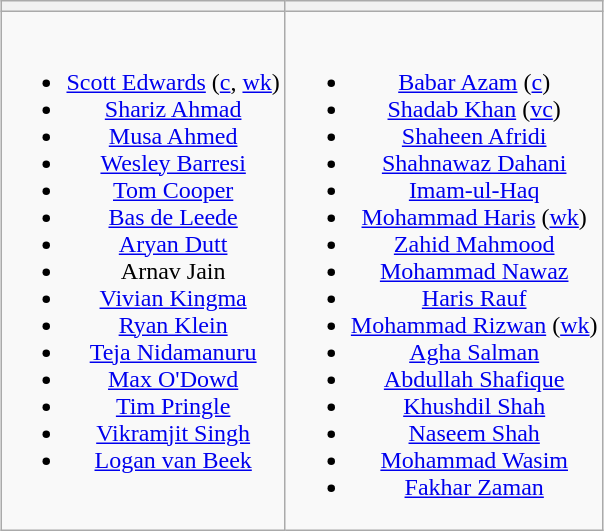<table class="wikitable" style="text-align:center; margin:auto">
<tr>
<th></th>
<th></th>
</tr>
<tr style="vertical-align:top">
<td><br><ul><li><a href='#'>Scott Edwards</a> (<a href='#'>c</a>, <a href='#'>wk</a>)</li><li><a href='#'>Shariz Ahmad</a></li><li><a href='#'>Musa Ahmed</a></li><li><a href='#'>Wesley Barresi</a></li><li><a href='#'>Tom Cooper</a></li><li><a href='#'>Bas de Leede</a></li><li><a href='#'>Aryan Dutt</a></li><li>Arnav Jain</li><li><a href='#'>Vivian Kingma</a></li><li><a href='#'>Ryan Klein</a></li><li><a href='#'>Teja Nidamanuru</a></li><li><a href='#'>Max O'Dowd</a></li><li><a href='#'>Tim Pringle</a></li><li><a href='#'>Vikramjit Singh</a></li><li><a href='#'>Logan van Beek</a></li></ul></td>
<td><br><ul><li><a href='#'>Babar Azam</a> (<a href='#'>c</a>)</li><li><a href='#'>Shadab Khan</a> (<a href='#'>vc</a>)</li><li><a href='#'>Shaheen Afridi</a></li><li><a href='#'>Shahnawaz Dahani</a></li><li><a href='#'>Imam-ul-Haq</a></li><li><a href='#'>Mohammad Haris</a> (<a href='#'>wk</a>)</li><li><a href='#'>Zahid Mahmood</a></li><li><a href='#'>Mohammad Nawaz</a></li><li><a href='#'>Haris Rauf</a></li><li><a href='#'>Mohammad Rizwan</a> (<a href='#'>wk</a>)</li><li><a href='#'>Agha Salman</a></li><li><a href='#'>Abdullah Shafique</a></li><li><a href='#'>Khushdil Shah</a></li><li><a href='#'>Naseem Shah</a></li><li><a href='#'>Mohammad Wasim</a></li><li><a href='#'>Fakhar Zaman</a></li></ul></td>
</tr>
</table>
